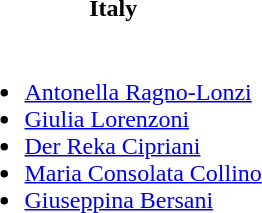<table>
<tr>
<th>Italy</th>
</tr>
<tr>
<td><br><ul><li><a href='#'>Antonella Ragno-Lonzi</a></li><li><a href='#'>Giulia Lorenzoni</a></li><li><a href='#'>Der Reka Cipriani</a></li><li><a href='#'>Maria Consolata Collino</a></li><li><a href='#'>Giuseppina Bersani</a></li></ul></td>
</tr>
</table>
